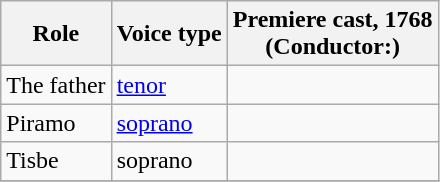<table class="wikitable">
<tr>
<th>Role</th>
<th>Voice type</th>
<th>Premiere cast, 1768 <br>(Conductor:)</th>
</tr>
<tr>
<td>The father</td>
<td><a href='#'>tenor</a></td>
<td></td>
</tr>
<tr>
<td>Piramo</td>
<td><a href='#'>soprano</a></td>
<td></td>
</tr>
<tr>
<td>Tisbe</td>
<td>soprano</td>
<td></td>
</tr>
<tr>
</tr>
</table>
